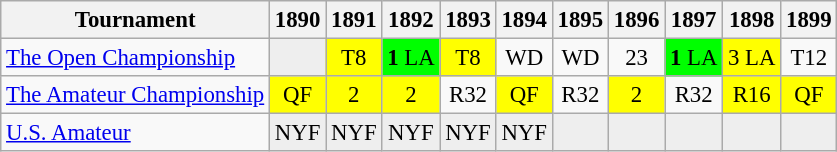<table class="wikitable" style="font-size:95%;text-align:center;">
<tr>
<th>Tournament</th>
<th>1890</th>
<th>1891</th>
<th>1892</th>
<th>1893</th>
<th>1894</th>
<th>1895</th>
<th>1896</th>
<th>1897</th>
<th>1898</th>
<th>1899</th>
</tr>
<tr>
<td align=left><a href='#'>The Open Championship</a></td>
<td style="background:#eeeeee;"></td>
<td style="background:yellow;">T8</td>
<td style="background:lime;"><strong>1</strong> <span>LA</span></td>
<td style="background:yellow;">T8</td>
<td>WD</td>
<td>WD</td>
<td>23</td>
<td style="background:lime;"><strong>1</strong> <span>LA</span></td>
<td style="background:yellow;">3 <span>LA</span></td>
<td>T12</td>
</tr>
<tr>
<td align=left><a href='#'>The Amateur Championship</a></td>
<td style="background:yellow;">QF</td>
<td style="background:yellow;">2</td>
<td style="background:yellow;">2</td>
<td>R32</td>
<td style="background:yellow;">QF</td>
<td>R32</td>
<td style="background:yellow;">2</td>
<td>R32</td>
<td style="background:yellow;">R16</td>
<td style="background:yellow;">QF</td>
</tr>
<tr>
<td align=left><a href='#'>U.S. Amateur</a></td>
<td style="background:#eeeeee;">NYF</td>
<td style="background:#eeeeee;">NYF</td>
<td style="background:#eeeeee;">NYF</td>
<td style="background:#eeeeee;">NYF</td>
<td style="background:#eeeeee;">NYF</td>
<td style="background:#eeeeee;"></td>
<td style="background:#eeeeee;"></td>
<td style="background:#eeeeee;"></td>
<td style="background:#eeeeee;"></td>
<td style="background:#eeeeee;"></td>
</tr>
</table>
